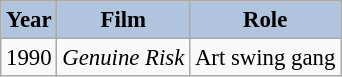<table class="wikitable" style="font-size:95%;">
<tr>
<th style="background:#B0C4DE;">Year</th>
<th style="background:#B0C4DE;">Film</th>
<th style="background:#B0C4DE;">Role</th>
</tr>
<tr>
<td>1990</td>
<td><em>Genuine Risk</em></td>
<td>Art swing gang</td>
</tr>
</table>
